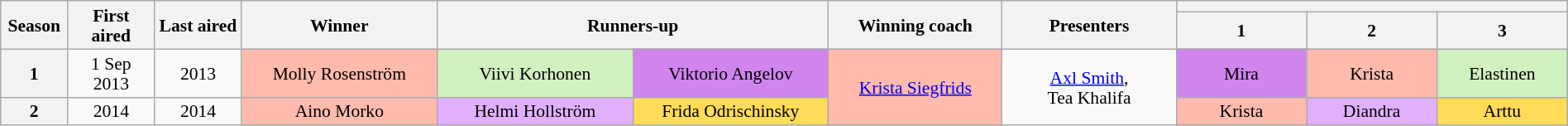<table class="wikitable" style="text-align:center; font-size:90%; line-height:16px; width:100%">
<tr>
<th rowspan="2" scope="col" width="01%">Season</th>
<th rowspan="2" scope="col" width="04%">First aired</th>
<th rowspan="2" scope="col" width="04%">Last aired</th>
<th rowspan="2" scope="col" width="09%">Winner</th>
<th rowspan="2" colspan="2" width="18%">Runners-up</th>
<th rowspan="2" scope="col" width="08%">Winning coach</th>
<th rowspan="2" scope="col" width="08%">Presenters</th>
<th colspan="3" scope="col"></th>
</tr>
<tr>
<th width="06%">1</th>
<th width="06%">2</th>
<th width="06%">3</th>
</tr>
<tr>
<th scope="row">1</th>
<td>1 Sep 2013</td>
<td> 2013</td>
<td style="background:#febaad">Molly Rosenström</td>
<td style="background:#d0f0c0; width:9%">Viivi Korhonen</td>
<td style="background:#d084ee; width:9%">Viktorio Angelov</td>
<td style="background:#febaad" rowspan="2"><a href='#'>Krista Siegfrids</a></td>
<td rowspan="2"><a href='#'>Axl Smith</a>,<br>Tea Khalifa</td>
<td style="background:#d084ee">Mira</td>
<td style="background:#febaad">Krista</td>
<td style="background:#d0f0c0">Elastinen</td>
</tr>
<tr>
<th scope="row">2</th>
<td> 2014</td>
<td> 2014</td>
<td style="background:#febaad">Aino Morko</td>
<td style="background:#E0B0FF">Helmi Hollström</td>
<td style="background:#ffdb58">Frida Odrischinsky</td>
<td style="background:#febaad">Krista</td>
<td style="background:#E0B0FF">Diandra</td>
<td style="background:#ffdb58">Arttu</td>
</tr>
</table>
